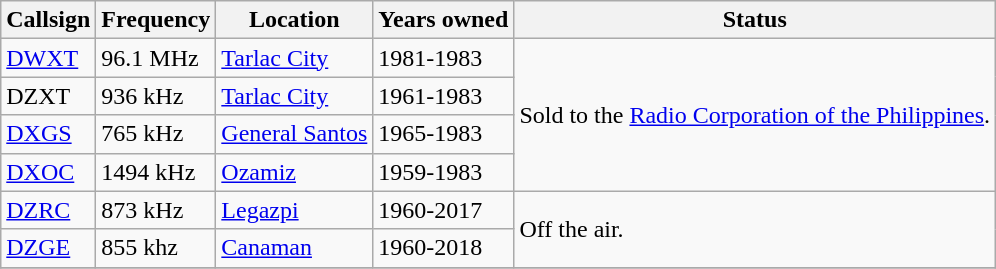<table class="wikitable">
<tr>
<th>Callsign</th>
<th>Frequency</th>
<th>Location</th>
<th>Years owned</th>
<th>Status</th>
</tr>
<tr>
<td><a href='#'>DWXT</a></td>
<td>96.1 MHz</td>
<td><a href='#'>Tarlac City</a></td>
<td>1981-1983</td>
<td rowspan=4>Sold to the <a href='#'>Radio Corporation of the Philippines</a>.</td>
</tr>
<tr>
<td>DZXT</td>
<td>936 kHz</td>
<td><a href='#'>Tarlac City</a></td>
<td>1961-1983</td>
</tr>
<tr>
<td><a href='#'>DXGS</a></td>
<td>765 kHz</td>
<td><a href='#'>General Santos</a></td>
<td>1965-1983</td>
</tr>
<tr>
<td><a href='#'>DXOC</a></td>
<td>1494 kHz</td>
<td><a href='#'>Ozamiz</a></td>
<td>1959-1983</td>
</tr>
<tr>
<td><a href='#'>DZRC</a></td>
<td>873 kHz</td>
<td><a href='#'>Legazpi</a></td>
<td>1960-2017</td>
<td rowspan=2>Off the air.</td>
</tr>
<tr>
<td><a href='#'>DZGE</a></td>
<td>855 khz</td>
<td><a href='#'>Canaman</a></td>
<td>1960-2018</td>
</tr>
<tr>
</tr>
</table>
